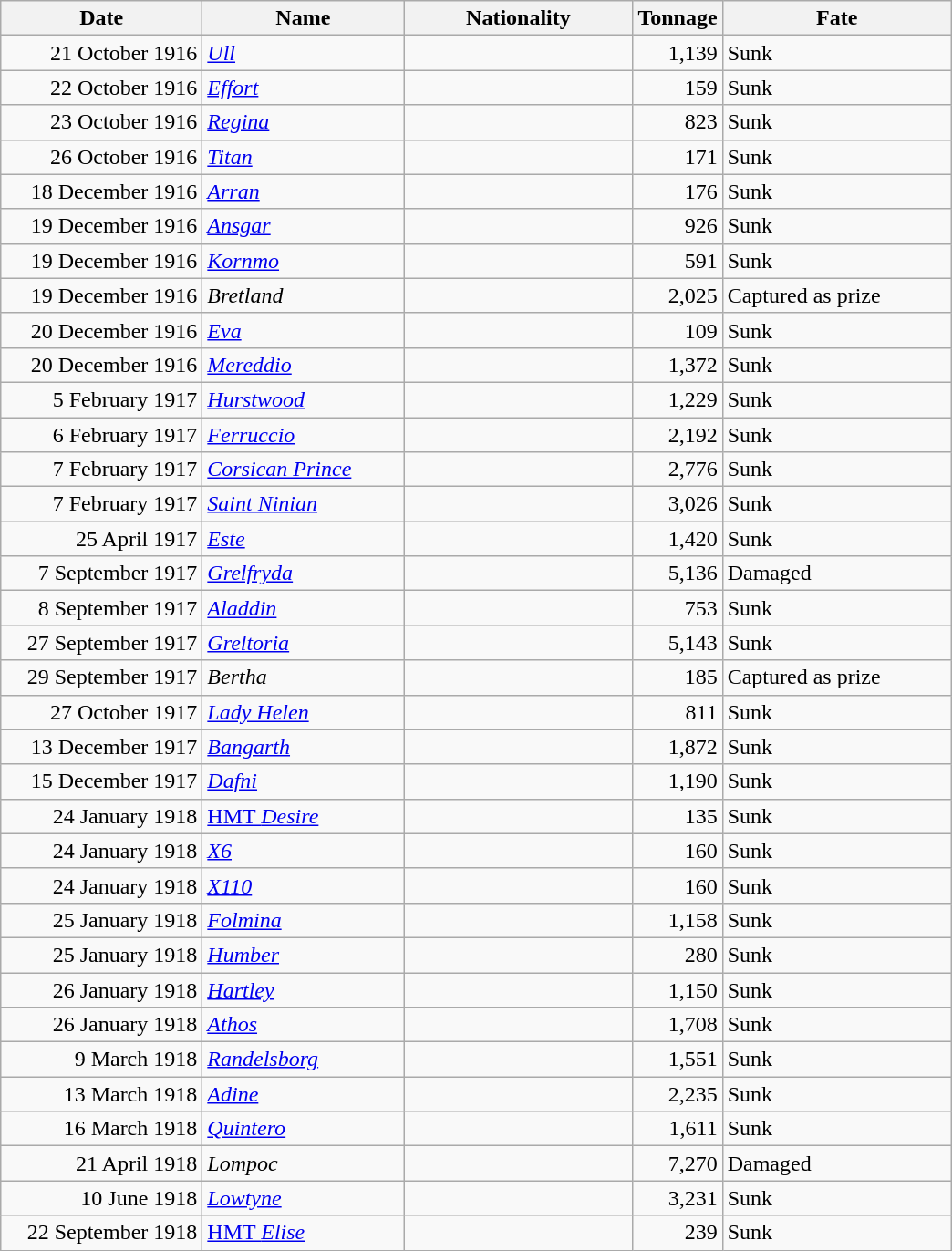<table class="wikitable sortable">
<tr>
<th width="140px">Date</th>
<th width="140px">Name</th>
<th width="160px">Nationality</th>
<th width="25px">Tonnage</th>
<th width="160px">Fate</th>
</tr>
<tr>
<td align="right">21 October 1916</td>
<td align="left"><a href='#'><em>Ull</em></a></td>
<td align="left"></td>
<td align="right">1,139</td>
<td align="left">Sunk</td>
</tr>
<tr>
<td align="right">22 October 1916</td>
<td align="left"><a href='#'><em>Effort</em></a></td>
<td align="left"></td>
<td align="right">159</td>
<td align="left">Sunk</td>
</tr>
<tr>
<td align="right">23 October 1916</td>
<td align="left"><a href='#'><em>Regina</em></a></td>
<td align="left"></td>
<td align="right">823</td>
<td align="left">Sunk</td>
</tr>
<tr>
<td align="right">26 October 1916</td>
<td align="left"><a href='#'><em>Titan</em></a></td>
<td align="left"></td>
<td align="right">171</td>
<td align="left">Sunk</td>
</tr>
<tr>
<td align="right">18 December 1916</td>
<td align="left"><a href='#'><em>Arran</em></a></td>
<td align="left"></td>
<td align="right">176</td>
<td align="left">Sunk</td>
</tr>
<tr>
<td align="right">19 December 1916</td>
<td align="left"><a href='#'><em>Ansgar</em></a></td>
<td align="left"></td>
<td align="right">926</td>
<td align="left">Sunk</td>
</tr>
<tr>
<td align="right">19 December 1916</td>
<td align="left"><a href='#'><em>Kornmo</em></a></td>
<td align="left"></td>
<td align="right">591</td>
<td align="left">Sunk</td>
</tr>
<tr>
<td align="right">19 December 1916</td>
<td align="left"><em>Bretland</em></td>
<td align="left"></td>
<td align="right">2,025</td>
<td align="left">Captured as prize</td>
</tr>
<tr>
<td align="right">20 December 1916</td>
<td align="left"><a href='#'><em>Eva</em></a></td>
<td align="left"></td>
<td align="right">109</td>
<td align="left">Sunk</td>
</tr>
<tr>
<td align="right">20 December 1916</td>
<td align="left"><a href='#'><em>Mereddio</em></a></td>
<td align="left"></td>
<td align="right">1,372</td>
<td align="left">Sunk</td>
</tr>
<tr>
<td align="right">5 February 1917</td>
<td align="left"><a href='#'><em>Hurstwood</em></a></td>
<td align="left"></td>
<td align="right">1,229</td>
<td align="left">Sunk</td>
</tr>
<tr>
<td align="right">6 February 1917</td>
<td align="left"><a href='#'><em>Ferruccio</em></a></td>
<td align="left"></td>
<td align="right">2,192</td>
<td align="left">Sunk</td>
</tr>
<tr>
<td align="right">7 February 1917</td>
<td align="left"><a href='#'><em>Corsican Prince</em></a></td>
<td align="left"></td>
<td align="right">2,776</td>
<td align="left">Sunk</td>
</tr>
<tr>
<td align="right">7 February 1917</td>
<td align="left"><a href='#'><em>Saint Ninian</em></a></td>
<td align="left"></td>
<td align="right">3,026</td>
<td align="left">Sunk</td>
</tr>
<tr>
<td align="right">25 April 1917</td>
<td align="left"><a href='#'><em>Este</em></a></td>
<td align="left"></td>
<td align="right">1,420</td>
<td align="left">Sunk</td>
</tr>
<tr>
<td align="right">7 September 1917</td>
<td align="left"><a href='#'><em>Grelfryda</em></a></td>
<td align="left"></td>
<td align="right">5,136</td>
<td align="left">Damaged</td>
</tr>
<tr>
<td align="right">8 September 1917</td>
<td align="left"><a href='#'><em>Aladdin</em></a></td>
<td align="left"></td>
<td align="right">753</td>
<td align="left">Sunk</td>
</tr>
<tr>
<td align="right">27 September 1917</td>
<td align="left"><a href='#'><em>Greltoria</em></a></td>
<td align="left"></td>
<td align="right">5,143</td>
<td align="left">Sunk</td>
</tr>
<tr>
<td align="right">29 September 1917</td>
<td align="left"><em>Bertha</em></td>
<td align="left"></td>
<td align="right">185</td>
<td align="left">Captured as prize</td>
</tr>
<tr>
<td align="right">27 October 1917</td>
<td align="left"><a href='#'><em>Lady Helen</em></a></td>
<td align="left"></td>
<td align="right">811</td>
<td align="left">Sunk</td>
</tr>
<tr>
<td align="right">13 December 1917</td>
<td align="left"><a href='#'><em>Bangarth</em></a></td>
<td align="left"></td>
<td align="right">1,872</td>
<td align="left">Sunk</td>
</tr>
<tr>
<td align="right">15 December 1917</td>
<td align="left"><a href='#'><em>Dafni</em></a></td>
<td align="left"></td>
<td align="right">1,190</td>
<td align="left">Sunk</td>
</tr>
<tr>
<td align="right">24 January 1918</td>
<td align="left"><a href='#'>HMT <em>Desire</em></a></td>
<td align="left"></td>
<td align="right">135</td>
<td align="left">Sunk</td>
</tr>
<tr>
<td align="right">24 January 1918</td>
<td align="left"><a href='#'><em>X6</em></a></td>
<td align="left"></td>
<td align="right">160</td>
<td align="left">Sunk</td>
</tr>
<tr>
<td align="right">24 January 1918</td>
<td align="left"><a href='#'><em>X110</em></a></td>
<td align="left"></td>
<td align="right">160</td>
<td align="left">Sunk</td>
</tr>
<tr>
<td align="right">25 January 1918</td>
<td align="left"><a href='#'><em>Folmina</em></a></td>
<td align="left"></td>
<td align="right">1,158</td>
<td align="left">Sunk</td>
</tr>
<tr>
<td align="right">25 January 1918</td>
<td align="left"><a href='#'><em>Humber</em></a></td>
<td align="left"></td>
<td align="right">280</td>
<td align="left">Sunk</td>
</tr>
<tr>
<td align="right">26 January 1918</td>
<td align="left"><a href='#'><em>Hartley</em></a></td>
<td align="left"></td>
<td align="right">1,150</td>
<td align="left">Sunk</td>
</tr>
<tr>
<td align="right">26 January 1918</td>
<td align="left"><a href='#'><em>Athos</em></a></td>
<td align="left"></td>
<td align="right">1,708</td>
<td align="left">Sunk</td>
</tr>
<tr>
<td align="right">9 March 1918</td>
<td align="left"><a href='#'><em>Randelsborg</em></a></td>
<td align="left"></td>
<td align="right">1,551</td>
<td align="left">Sunk</td>
</tr>
<tr>
<td align="right">13 March 1918</td>
<td align="left"><a href='#'><em>Adine</em></a></td>
<td align="left"></td>
<td align="right">2,235</td>
<td align="left">Sunk</td>
</tr>
<tr>
<td align="right">16 March 1918</td>
<td align="left"><a href='#'><em>Quintero</em></a></td>
<td align="left"></td>
<td align="right">1,611</td>
<td align="left">Sunk</td>
</tr>
<tr>
<td align="right">21 April 1918</td>
<td align="left"><em>Lompoc</em></td>
<td align="left"></td>
<td align="right">7,270</td>
<td align="left">Damaged</td>
</tr>
<tr>
<td align="right">10 June 1918</td>
<td align="left"><a href='#'><em>Lowtyne</em></a></td>
<td align="left"></td>
<td align="right">3,231</td>
<td align="left">Sunk</td>
</tr>
<tr>
<td align="right">22 September 1918</td>
<td align="left"><a href='#'>HMT <em>Elise</em></a></td>
<td align="left"></td>
<td align="right">239</td>
<td align="left">Sunk</td>
</tr>
</table>
